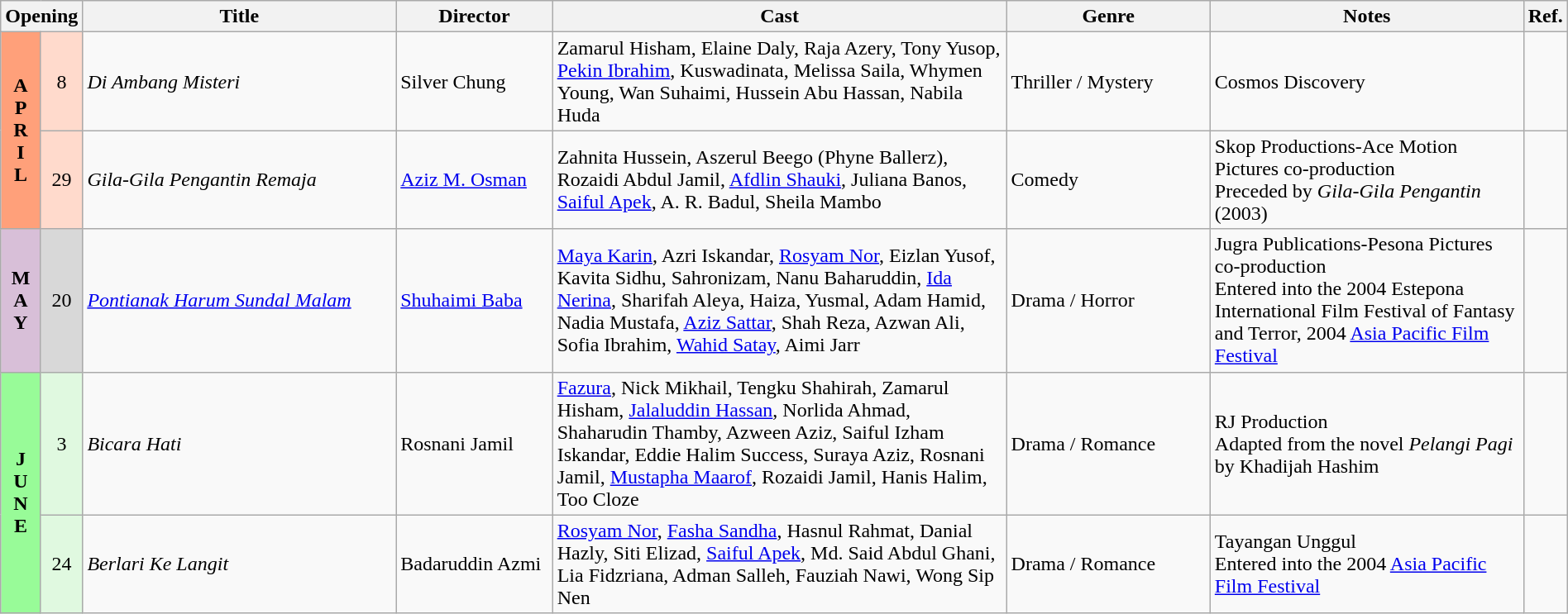<table class="wikitable" width="100%">
<tr>
<th colspan="2">Opening</th>
<th style="width:20%;">Title</th>
<th style="width:10%;">Director</th>
<th>Cast</th>
<th style="width:13%">Genre</th>
<th style="width:20%">Notes</th>
<th>Ref.</th>
</tr>
<tr>
<th rowspan=2 style="text-align:center; background:#ffa07a;">A<br>P<br>R<br>I<br>L</th>
<td rowspan=1 style="text-align:center; background:#ffdacc;">8</td>
<td><em>Di Ambang Misteri</em></td>
<td>Silver Chung</td>
<td>Zamarul Hisham, Elaine Daly, Raja Azery, Tony Yusop, <a href='#'>Pekin Ibrahim</a>, Kuswadinata, Melissa Saila, Whymen Young, Wan Suhaimi, Hussein Abu Hassan, Nabila Huda</td>
<td>Thriller / Mystery</td>
<td>Cosmos Discovery</td>
<td></td>
</tr>
<tr>
<td rowspan=1 style="text-align:center; background:#ffdacc;">29</td>
<td><em>Gila-Gila Pengantin Remaja</em></td>
<td><a href='#'>Aziz M. Osman</a></td>
<td>Zahnita Hussein, Aszerul Beego (Phyne Ballerz), Rozaidi Abdul Jamil, <a href='#'>Afdlin Shauki</a>, Juliana Banos, <a href='#'>Saiful Apek</a>, A. R. Badul, Sheila Mambo</td>
<td>Comedy</td>
<td>Skop Productions-Ace Motion Pictures co-production<br>Preceded by <em>Gila-Gila Pengantin</em> (2003)</td>
<td></td>
</tr>
<tr>
<th rowspan=1 style="text-align:center; background:thistle;">M<br>A<br>Y</th>
<td rowspan=1 style="text-align:center; background:#d8d8d8;">20</td>
<td><em><a href='#'>Pontianak Harum Sundal Malam</a></em></td>
<td><a href='#'>Shuhaimi Baba</a></td>
<td><a href='#'>Maya Karin</a>, Azri Iskandar, <a href='#'>Rosyam Nor</a>, Eizlan Yusof, Kavita Sidhu, Sahronizam, Nanu Baharuddin, <a href='#'>Ida Nerina</a>, Sharifah Aleya, Haiza, Yusmal, Adam Hamid, Nadia Mustafa, <a href='#'>Aziz Sattar</a>, Shah Reza, Azwan Ali, Sofia Ibrahim, <a href='#'>Wahid Satay</a>, Aimi Jarr</td>
<td>Drama / Horror</td>
<td>Jugra Publications-Pesona Pictures co-production<br>Entered into the 2004 Estepona International Film Festival of Fantasy and Terror, 2004 <a href='#'>Asia Pacific Film Festival</a></td>
<td></td>
</tr>
<tr>
<th rowspan=2 style="text-align:center; background:#98fb98;">J<br>U<br>N<br>E</th>
<td rowspan=1 style="text-align:center; background:#e0f9e0;">3</td>
<td><em>Bicara Hati</em></td>
<td>Rosnani Jamil</td>
<td><a href='#'>Fazura</a>, Nick Mikhail, Tengku Shahirah, Zamarul Hisham, <a href='#'>Jalaluddin Hassan</a>, Norlida Ahmad, Shaharudin Thamby, Azween Aziz, Saiful Izham Iskandar, Eddie Halim Success, Suraya Aziz, Rosnani Jamil, <a href='#'>Mustapha Maarof</a>, Rozaidi Jamil, Hanis Halim, Too Cloze</td>
<td>Drama / Romance</td>
<td>RJ Production<br>Adapted from the novel <em>Pelangi Pagi</em> by Khadijah Hashim</td>
<td></td>
</tr>
<tr>
<td rowspan=1 style="text-align:center; background:#e0f9e0;">24</td>
<td><em>Berlari Ke Langit</em></td>
<td>Badaruddin Azmi</td>
<td><a href='#'>Rosyam Nor</a>, <a href='#'>Fasha Sandha</a>, Hasnul Rahmat, Danial Hazly, Siti Elizad, <a href='#'>Saiful Apek</a>, Md. Said Abdul Ghani, Lia Fidzriana, Adman Salleh, Fauziah Nawi, Wong Sip Nen</td>
<td>Drama / Romance</td>
<td>Tayangan Unggul<br>Entered into the 2004 <a href='#'>Asia Pacific Film Festival</a></td>
<td></td>
</tr>
</table>
